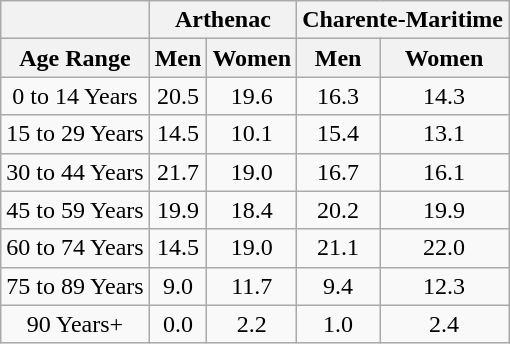<table class="wikitable" style="text-align:center;">
<tr>
<th></th>
<th colspan=2>Arthenac</th>
<th colspan=2>Charente-Maritime</th>
</tr>
<tr>
<th>Age Range</th>
<th>Men</th>
<th>Women</th>
<th>Men</th>
<th>Women</th>
</tr>
<tr>
<td>0 to 14 Years</td>
<td>20.5</td>
<td>19.6</td>
<td>16.3</td>
<td>14.3</td>
</tr>
<tr>
<td>15 to 29 Years</td>
<td>14.5</td>
<td>10.1</td>
<td>15.4</td>
<td>13.1</td>
</tr>
<tr>
<td>30 to 44 Years</td>
<td>21.7</td>
<td>19.0</td>
<td>16.7</td>
<td>16.1</td>
</tr>
<tr>
<td>45 to 59 Years</td>
<td>19.9</td>
<td>18.4</td>
<td>20.2</td>
<td>19.9</td>
</tr>
<tr>
<td>60 to 74 Years</td>
<td>14.5</td>
<td>19.0</td>
<td>21.1</td>
<td>22.0</td>
</tr>
<tr>
<td>75 to 89 Years</td>
<td>9.0</td>
<td>11.7</td>
<td>9.4</td>
<td>12.3</td>
</tr>
<tr>
<td>90 Years+</td>
<td>0.0</td>
<td>2.2</td>
<td>1.0</td>
<td>2.4</td>
</tr>
</table>
